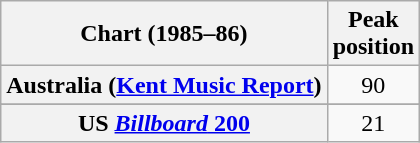<table class="wikitable sortable plainrowheaders" style="text-align:center">
<tr>
<th scope="col">Chart (1985–86)</th>
<th>Peak<br>position</th>
</tr>
<tr>
<th scope="row">Australia (<a href='#'>Kent Music Report</a>)</th>
<td>90</td>
</tr>
<tr>
</tr>
<tr>
</tr>
<tr>
</tr>
<tr>
<th scope="row">US <a href='#'><em>Billboard</em> 200</a></th>
<td>21</td>
</tr>
</table>
